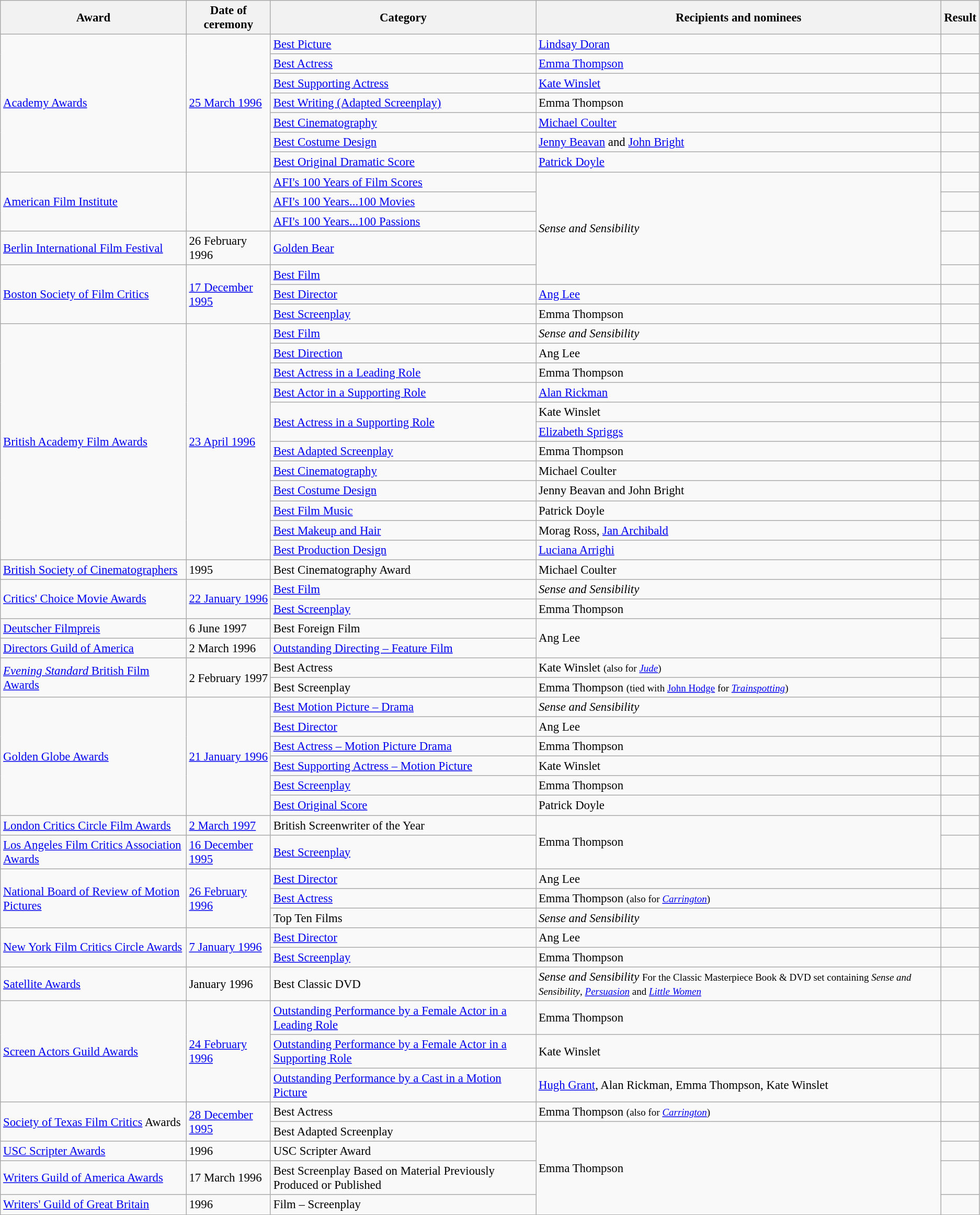<table class="wikitable" style="font-size: 95%;">
<tr>
<th>Award</th>
<th>Date of ceremony</th>
<th>Category</th>
<th>Recipients and nominees</th>
<th>Result</th>
</tr>
<tr>
<td rowspan="7"><a href='#'>Academy Awards</a></td>
<td rowspan="7"><a href='#'>25 March 1996</a></td>
<td><a href='#'>Best Picture</a></td>
<td><a href='#'>Lindsay Doran</a></td>
<td></td>
</tr>
<tr>
<td><a href='#'>Best Actress</a></td>
<td><a href='#'>Emma Thompson</a></td>
<td></td>
</tr>
<tr>
<td><a href='#'>Best Supporting Actress</a></td>
<td><a href='#'>Kate Winslet</a></td>
<td></td>
</tr>
<tr>
<td><a href='#'>Best Writing (Adapted Screenplay)</a></td>
<td>Emma Thompson</td>
<td></td>
</tr>
<tr>
<td><a href='#'>Best Cinematography</a></td>
<td><a href='#'>Michael Coulter</a></td>
<td></td>
</tr>
<tr>
<td><a href='#'>Best Costume Design</a></td>
<td><a href='#'>Jenny Beavan</a> and <a href='#'>John Bright</a></td>
<td></td>
</tr>
<tr>
<td><a href='#'>Best Original Dramatic Score</a></td>
<td><a href='#'>Patrick Doyle</a></td>
<td></td>
</tr>
<tr>
<td rowspan="3"><a href='#'>American Film Institute</a></td>
<td rowspan="3"></td>
<td><a href='#'>AFI's 100 Years of Film Scores</a></td>
<td rowspan="5"><em>Sense and Sensibility</em></td>
<td></td>
</tr>
<tr>
<td><a href='#'>AFI's 100 Years...100 Movies</a></td>
<td></td>
</tr>
<tr>
<td><a href='#'>AFI's 100 Years...100 Passions</a></td>
<td></td>
</tr>
<tr>
<td><a href='#'>Berlin International Film Festival</a></td>
<td>26 February 1996</td>
<td><a href='#'>Golden Bear</a></td>
<td></td>
</tr>
<tr>
<td rowspan="3"><a href='#'>Boston Society of Film Critics</a></td>
<td rowspan="3"><a href='#'>17 December 1995</a></td>
<td><a href='#'>Best Film</a></td>
<td></td>
</tr>
<tr>
<td><a href='#'>Best Director</a></td>
<td><a href='#'>Ang Lee</a></td>
<td></td>
</tr>
<tr>
<td><a href='#'>Best Screenplay</a></td>
<td>Emma Thompson</td>
<td></td>
</tr>
<tr>
<td rowspan="12"><a href='#'>British Academy Film Awards</a></td>
<td rowspan="12"><a href='#'>23 April 1996</a></td>
<td><a href='#'>Best Film</a></td>
<td><em>Sense and Sensibility</em></td>
<td></td>
</tr>
<tr>
<td><a href='#'>Best Direction</a></td>
<td>Ang Lee</td>
<td></td>
</tr>
<tr>
<td><a href='#'>Best Actress in a Leading Role</a></td>
<td>Emma Thompson</td>
<td></td>
</tr>
<tr>
<td><a href='#'>Best Actor in a Supporting Role</a></td>
<td><a href='#'>Alan Rickman</a></td>
<td></td>
</tr>
<tr>
<td rowspan="2"><a href='#'>Best Actress in a Supporting Role</a></td>
<td>Kate Winslet</td>
<td></td>
</tr>
<tr>
<td><a href='#'>Elizabeth Spriggs</a></td>
<td></td>
</tr>
<tr>
<td><a href='#'>Best Adapted Screenplay</a></td>
<td>Emma Thompson</td>
<td></td>
</tr>
<tr>
<td><a href='#'>Best Cinematography</a></td>
<td>Michael Coulter</td>
<td></td>
</tr>
<tr>
<td><a href='#'>Best Costume Design</a></td>
<td>Jenny Beavan and John Bright</td>
<td></td>
</tr>
<tr>
<td><a href='#'>Best Film Music</a></td>
<td>Patrick Doyle</td>
<td></td>
</tr>
<tr>
<td><a href='#'>Best Makeup and Hair</a></td>
<td>Morag Ross, <a href='#'>Jan Archibald</a></td>
<td></td>
</tr>
<tr>
<td><a href='#'>Best Production Design</a></td>
<td><a href='#'>Luciana Arrighi</a></td>
<td></td>
</tr>
<tr>
<td><a href='#'>British Society of Cinematographers</a></td>
<td>1995</td>
<td>Best Cinematography Award</td>
<td>Michael Coulter</td>
<td></td>
</tr>
<tr>
<td rowspan="2"><a href='#'>Critics' Choice Movie Awards</a></td>
<td rowspan="2"><a href='#'>22 January 1996</a></td>
<td><a href='#'>Best Film</a></td>
<td><em>Sense and Sensibility</em></td>
<td></td>
</tr>
<tr>
<td><a href='#'>Best Screenplay</a></td>
<td>Emma Thompson</td>
<td></td>
</tr>
<tr>
<td><a href='#'>Deutscher Filmpreis</a></td>
<td>6 June 1997</td>
<td>Best Foreign Film</td>
<td rowspan="2">Ang Lee</td>
<td></td>
</tr>
<tr>
<td><a href='#'>Directors Guild of America</a></td>
<td>2 March 1996</td>
<td><a href='#'>Outstanding Directing – Feature Film</a></td>
<td></td>
</tr>
<tr>
<td rowspan="2"><a href='#'><em>Evening Standard</em> British Film Awards</a></td>
<td rowspan="2">2 February 1997</td>
<td>Best Actress</td>
<td>Kate Winslet <small>(also for <em><a href='#'>Jude</a></em>)</small></td>
<td></td>
</tr>
<tr>
<td>Best Screenplay</td>
<td>Emma Thompson <small>(tied with <a href='#'>John Hodge</a> for <em><a href='#'>Trainspotting</a></em>)</small></td>
<td></td>
</tr>
<tr>
<td rowspan="6"><a href='#'>Golden Globe Awards</a></td>
<td rowspan="6"><a href='#'>21 January 1996</a></td>
<td><a href='#'>Best Motion Picture – Drama</a></td>
<td><em>Sense and Sensibility</em></td>
<td></td>
</tr>
<tr>
<td><a href='#'>Best Director</a></td>
<td>Ang Lee</td>
<td></td>
</tr>
<tr>
<td><a href='#'>Best Actress – Motion Picture Drama</a></td>
<td>Emma Thompson</td>
<td></td>
</tr>
<tr>
<td><a href='#'>Best Supporting Actress – Motion Picture</a></td>
<td>Kate Winslet</td>
<td></td>
</tr>
<tr>
<td><a href='#'>Best Screenplay</a></td>
<td>Emma Thompson</td>
<td></td>
</tr>
<tr>
<td><a href='#'>Best Original Score</a></td>
<td>Patrick Doyle</td>
<td></td>
</tr>
<tr>
<td><a href='#'>London Critics Circle Film Awards</a></td>
<td><a href='#'>2 March 1997</a></td>
<td>British Screenwriter of the Year</td>
<td rowspan="2">Emma Thompson</td>
<td></td>
</tr>
<tr>
<td><a href='#'>Los Angeles Film Critics Association Awards</a></td>
<td><a href='#'>16 December 1995</a></td>
<td><a href='#'>Best Screenplay</a></td>
<td></td>
</tr>
<tr>
<td rowspan="3"><a href='#'>National Board of Review of Motion Pictures</a></td>
<td rowspan="3"><a href='#'>26 February 1996</a></td>
<td><a href='#'>Best Director</a></td>
<td>Ang Lee</td>
<td></td>
</tr>
<tr>
<td><a href='#'>Best Actress</a></td>
<td>Emma Thompson <small>(also for <a href='#'><em>Carrington</em></a>)</small></td>
<td></td>
</tr>
<tr>
<td>Top Ten Films</td>
<td><em>Sense and Sensibility</em></td>
<td></td>
</tr>
<tr>
<td rowspan="2"><a href='#'>New York Film Critics Circle Awards</a></td>
<td rowspan="2"><a href='#'>7 January 1996</a></td>
<td><a href='#'>Best Director</a></td>
<td>Ang Lee</td>
<td></td>
</tr>
<tr>
<td><a href='#'>Best Screenplay</a></td>
<td>Emma Thompson</td>
<td></td>
</tr>
<tr>
<td><a href='#'>Satellite Awards</a></td>
<td>January 1996</td>
<td>Best Classic DVD</td>
<td><em>Sense and Sensibility</em> <small>For the Classic Masterpiece Book & DVD set containing <em>Sense and Sensibility</em>, <em><a href='#'>Persuasion</a></em> and <em><a href='#'>Little Women</a></em></small></td>
<td></td>
</tr>
<tr>
<td rowspan="3"><a href='#'>Screen Actors Guild Awards</a></td>
<td rowspan="3"><a href='#'>24 February 1996</a></td>
<td><a href='#'>Outstanding Performance by a Female Actor in a Leading Role</a></td>
<td>Emma Thompson</td>
<td></td>
</tr>
<tr>
<td><a href='#'>Outstanding Performance by a Female Actor in a Supporting Role</a></td>
<td>Kate Winslet</td>
<td></td>
</tr>
<tr>
<td><a href='#'>Outstanding Performance by a Cast in a Motion Picture</a></td>
<td><a href='#'>Hugh Grant</a>, Alan Rickman, Emma Thompson, Kate Winslet</td>
<td></td>
</tr>
<tr>
<td rowspan="2"><a href='#'>Society of Texas Film Critics</a> Awards</td>
<td rowspan="2"><a href='#'>28 December 1995</a></td>
<td>Best Actress</td>
<td>Emma Thompson <small>(also for <a href='#'><em>Carrington</em></a>)</small></td>
<td></td>
</tr>
<tr>
<td>Best Adapted Screenplay</td>
<td rowspan="4">Emma Thompson</td>
<td></td>
</tr>
<tr>
<td><a href='#'>USC Scripter Awards</a></td>
<td>1996</td>
<td>USC Scripter Award</td>
<td></td>
</tr>
<tr>
<td><a href='#'>Writers Guild of America Awards</a></td>
<td>17 March 1996</td>
<td>Best Screenplay Based on Material Previously Produced or Published</td>
<td></td>
</tr>
<tr>
<td><a href='#'>Writers' Guild of Great Britain</a></td>
<td>1996</td>
<td>Film – Screenplay</td>
<td></td>
</tr>
</table>
